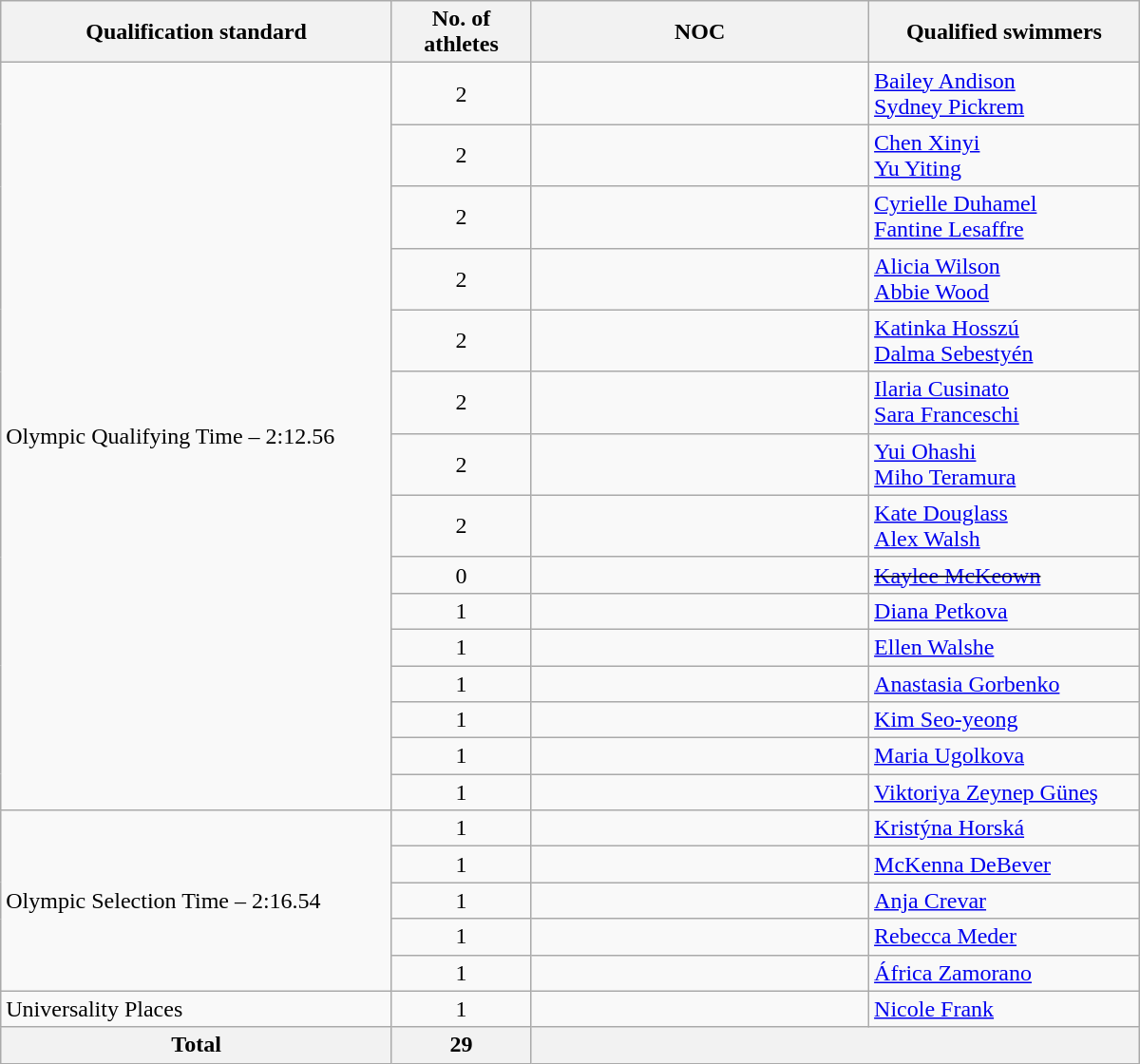<table class=wikitable style="text-align:left" width=800>
<tr>
<th>Qualification standard</th>
<th width=90>No. of athletes</th>
<th width=230>NOC</th>
<th>Qualified swimmers</th>
</tr>
<tr>
<td rowspan=15>Olympic Qualifying Time – 2:12.56</td>
<td align=center>2</td>
<td></td>
<td><a href='#'>Bailey Andison</a><br><a href='#'>Sydney Pickrem</a></td>
</tr>
<tr>
<td align=center>2</td>
<td></td>
<td><a href='#'>Chen Xinyi </a><br><a href='#'>Yu Yiting</a></td>
</tr>
<tr>
<td align=center>2</td>
<td></td>
<td><a href='#'>Cyrielle Duhamel</a><br><a href='#'>Fantine Lesaffre</a></td>
</tr>
<tr>
<td align=center>2</td>
<td></td>
<td><a href='#'>Alicia Wilson</a><br><a href='#'>Abbie Wood</a></td>
</tr>
<tr>
<td align=center>2</td>
<td></td>
<td><a href='#'>Katinka Hosszú</a><br><a href='#'>Dalma Sebestyén</a></td>
</tr>
<tr>
<td align=center>2</td>
<td></td>
<td><a href='#'>Ilaria Cusinato</a><br><a href='#'>Sara Franceschi</a></td>
</tr>
<tr>
<td align=center>2</td>
<td></td>
<td><a href='#'>Yui Ohashi</a><br><a href='#'>Miho Teramura</a></td>
</tr>
<tr>
<td align=center>2</td>
<td></td>
<td><a href='#'>Kate Douglass</a><br><a href='#'>Alex Walsh</a></td>
</tr>
<tr>
<td align=center>0</td>
<td><s></s></td>
<td><s><a href='#'>Kaylee McKeown</a></s></td>
</tr>
<tr>
<td align=center>1</td>
<td></td>
<td><a href='#'>Diana Petkova</a></td>
</tr>
<tr>
<td align=center>1</td>
<td></td>
<td><a href='#'>Ellen Walshe</a></td>
</tr>
<tr>
<td align=center>1</td>
<td></td>
<td><a href='#'>Anastasia Gorbenko</a></td>
</tr>
<tr>
<td align=center>1</td>
<td></td>
<td><a href='#'>Kim Seo-yeong</a></td>
</tr>
<tr>
<td align=center>1</td>
<td></td>
<td><a href='#'>Maria Ugolkova</a></td>
</tr>
<tr>
<td align=center>1</td>
<td></td>
<td><a href='#'>Viktoriya Zeynep Güneş</a></td>
</tr>
<tr>
<td rowspan=5>Olympic Selection Time – 2:16.54</td>
<td align=center>1</td>
<td></td>
<td><a href='#'>Kristýna Horská</a></td>
</tr>
<tr>
<td align=center>1</td>
<td></td>
<td><a href='#'>McKenna DeBever</a></td>
</tr>
<tr>
<td align=center>1</td>
<td></td>
<td><a href='#'>Anja Crevar</a></td>
</tr>
<tr>
<td align=center>1</td>
<td></td>
<td><a href='#'>Rebecca Meder</a></td>
</tr>
<tr>
<td align=center>1</td>
<td></td>
<td><a href='#'>África Zamorano</a></td>
</tr>
<tr>
<td>Universality Places</td>
<td align=center>1</td>
<td></td>
<td><a href='#'>Nicole Frank</a></td>
</tr>
<tr>
<th><strong>Total</strong></th>
<th>29</th>
<th colspan=2></th>
</tr>
</table>
